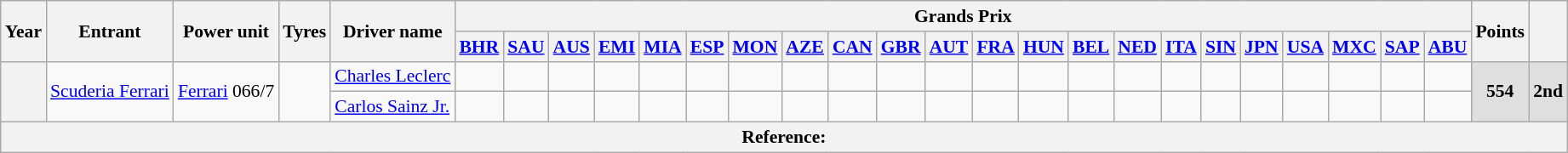<table class="wikitable" style="text-align:center; font-size:90%">
<tr>
<th rowspan="2">Year</th>
<th rowspan="2">Entrant</th>
<th rowspan="2">Power unit</th>
<th rowspan="2">Tyres</th>
<th rowspan="2">Driver name</th>
<th colspan="22">Grands Prix</th>
<th rowspan="2">Points</th>
<th rowspan="2"></th>
</tr>
<tr>
<th><a href='#'>BHR</a></th>
<th><a href='#'>SAU</a></th>
<th><a href='#'>AUS</a></th>
<th><a href='#'>EMI</a></th>
<th><a href='#'>MIA</a></th>
<th><a href='#'>ESP</a></th>
<th><a href='#'>MON</a></th>
<th><a href='#'>AZE</a></th>
<th><a href='#'>CAN</a></th>
<th><a href='#'>GBR</a></th>
<th><a href='#'>AUT</a></th>
<th><a href='#'>FRA</a></th>
<th><a href='#'>HUN</a></th>
<th><a href='#'>BEL</a></th>
<th><a href='#'>NED</a></th>
<th><a href='#'>ITA</a></th>
<th><a href='#'>SIN</a></th>
<th><a href='#'>JPN</a></th>
<th><a href='#'>USA</a></th>
<th><a href='#'>MXC</a></th>
<th><a href='#'>SAP</a></th>
<th><a href='#'>ABU</a></th>
</tr>
<tr>
<th rowspan="2"></th>
<td rowspan="2"><a href='#'>Scuderia Ferrari</a></td>
<td rowspan="2"><a href='#'>Ferrari</a> 066/7</td>
<td rowspan="2"></td>
<td align=left nowrap> <a href='#'>Charles Leclerc</a></td>
<td></td>
<td></td>
<td></td>
<td></td>
<td></td>
<td></td>
<td></td>
<td></td>
<td></td>
<td></td>
<td></td>
<td></td>
<td></td>
<td></td>
<td></td>
<td></td>
<td></td>
<td></td>
<td></td>
<td></td>
<td></td>
<td></td>
<th rowspan="2" style="background:#DFDFDF">554</th>
<th rowspan="2" style="background:#DFDFDF">2nd</th>
</tr>
<tr>
<td align=left nowrap> <a href='#'>Carlos Sainz Jr.</a></td>
<td></td>
<td></td>
<td></td>
<td></td>
<td></td>
<td></td>
<td></td>
<td></td>
<td></td>
<td></td>
<td></td>
<td></td>
<td></td>
<td></td>
<td></td>
<td></td>
<td></td>
<td></td>
<td></td>
<td></td>
<td></td>
<td></td>
</tr>
<tr>
<th colspan="29">Reference:</th>
</tr>
</table>
